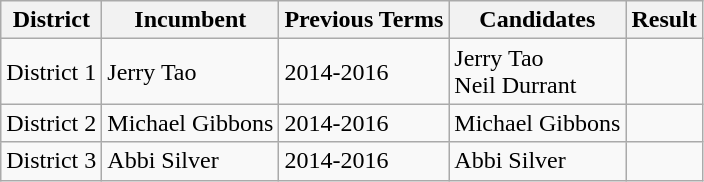<table class="wikitable sortable">
<tr valign=bottom>
<th>District</th>
<th>Incumbent</th>
<th>Previous Terms</th>
<th>Candidates</th>
<th>Result</th>
</tr>
<tr>
<td>District 1</td>
<td>Jerry Tao</td>
<td>2014-2016</td>
<td>Jerry Tao<br>Neil Durrant</td>
<td></td>
</tr>
<tr>
<td>District 2</td>
<td>Michael Gibbons</td>
<td>2014-2016</td>
<td>Michael Gibbons</td>
<td></td>
</tr>
<tr>
<td>District 3</td>
<td>Abbi Silver</td>
<td>2014-2016</td>
<td>Abbi Silver</td>
<td></td>
</tr>
</table>
